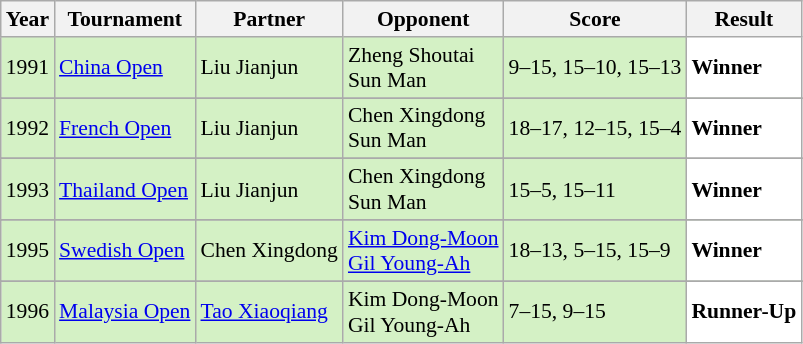<table class="sortable wikitable" style="font-size: 90%;">
<tr>
<th>Year</th>
<th>Tournament</th>
<th>Partner</th>
<th>Opponent</th>
<th>Score</th>
<th>Result</th>
</tr>
<tr style="background:#D4F1C5">
<td align="center">1991</td>
<td align="left"><a href='#'>China Open</a></td>
<td align="left"> Liu Jianjun</td>
<td align="left"> Zheng Shoutai <br>  Sun Man</td>
<td align="left">9–15, 15–10, 15–13</td>
<td style="text-align:left; background:white"> <strong>Winner</strong></td>
</tr>
<tr>
</tr>
<tr style="background:#D4F1C5">
<td align="center">1992</td>
<td align="left"><a href='#'>French Open</a></td>
<td align="left"> Liu Jianjun</td>
<td align="left"> Chen Xingdong <br>  Sun Man</td>
<td align="left">18–17, 12–15, 15–4</td>
<td style="text-align:left; background:white"> <strong>Winner</strong></td>
</tr>
<tr>
</tr>
<tr style="background:#D4F1C5">
<td align="center">1993</td>
<td align="left"><a href='#'>Thailand Open</a></td>
<td align="left"> Liu Jianjun</td>
<td align="left"> Chen Xingdong <br>  Sun Man</td>
<td align="left">15–5, 15–11</td>
<td style="text-align:left; background:white"> <strong>Winner</strong></td>
</tr>
<tr>
</tr>
<tr style="background:#D4F1C5">
<td align="center">1995</td>
<td align="left"><a href='#'>Swedish Open</a></td>
<td align="left"> Chen Xingdong</td>
<td align="left"> <a href='#'>Kim Dong-Moon</a> <br>  <a href='#'>Gil Young-Ah</a></td>
<td align="left">18–13, 5–15, 15–9</td>
<td style="text-align:left; background:white"> <strong>Winner</strong></td>
</tr>
<tr>
</tr>
<tr style="background:#D4F1C5">
<td align="center">1996</td>
<td align="left"><a href='#'>Malaysia Open</a></td>
<td align="left"> <a href='#'>Tao Xiaoqiang</a></td>
<td align="left"> Kim Dong-Moon <br>  Gil Young-Ah</td>
<td align="left">7–15, 9–15</td>
<td style="text-align:left; background: white"> <strong>Runner-Up</strong></td>
</tr>
</table>
